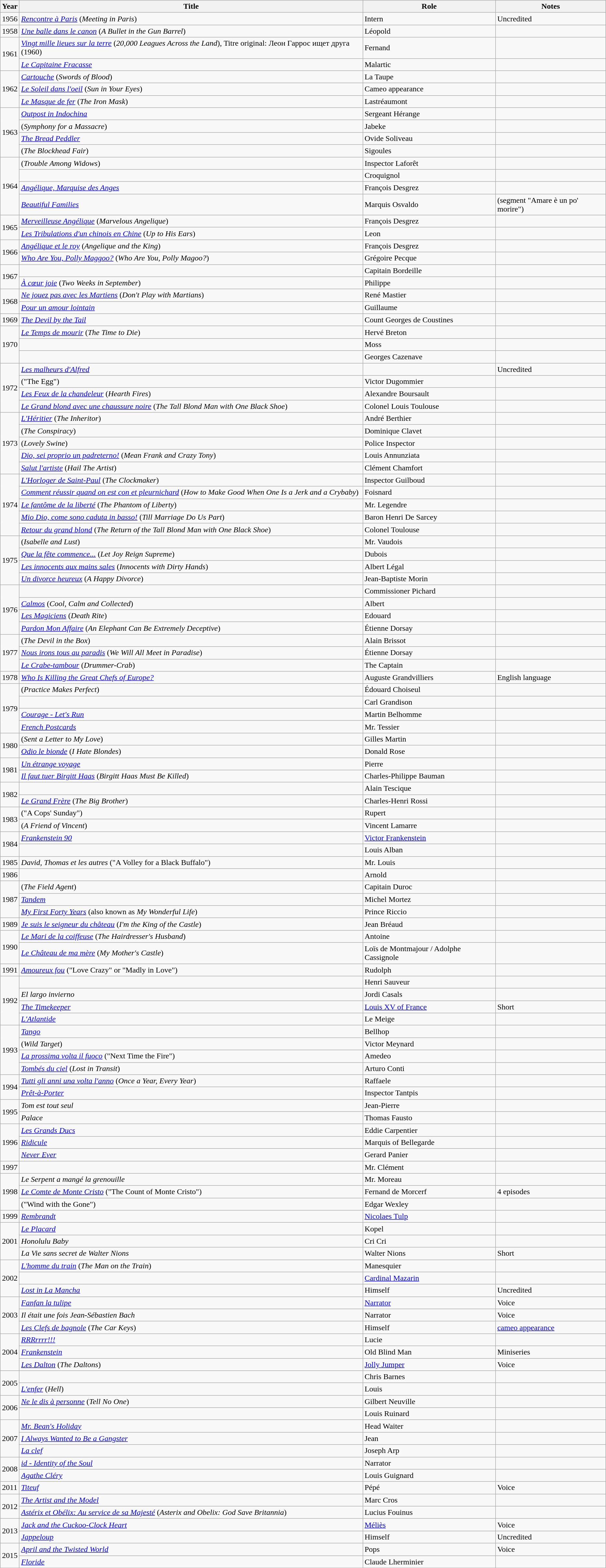<table class="wikitable sortable">
<tr>
<th>Year</th>
<th>Title</th>
<th>Role</th>
<th>Notes</th>
</tr>
<tr>
<td>1956</td>
<td><em><a href='#'>Rencontre à Paris</a></em> (<em>Meeting in Paris</em>)</td>
<td>Intern</td>
<td>Uncredited</td>
</tr>
<tr>
<td>1958</td>
<td><em><a href='#'>Une balle dans le canon</a></em> (<em>A Bullet in the Gun Barrel</em>)</td>
<td>Léopold</td>
<td></td>
</tr>
<tr>
<td rowspan=2>1961</td>
<td><em><a href='#'>Vingt mille lieues sur la terre</a></em> (<em>20,000 Leagues Across the Land</em>), Titre original: Леон Гаррос ищет друга (1960)</td>
<td>Fernand</td>
<td></td>
</tr>
<tr>
<td><em><a href='#'>Le Capitaine Fracasse</a></em></td>
<td>Malartic</td>
<td></td>
</tr>
<tr>
<td rowspan=3>1962</td>
<td><em><a href='#'>Cartouche</a></em> (<em>Swords of Blood</em>)</td>
<td>La Taupe</td>
<td></td>
</tr>
<tr>
<td><em><a href='#'>Le Soleil dans l'oeil</a></em> (<em>Sun in Your Eyes</em>)</td>
<td>Cameo appearance</td>
<td></td>
</tr>
<tr>
<td><em><a href='#'>Le Masque de fer</a></em> (<em>The Iron Mask</em>)</td>
<td>Lastréaumont</td>
<td></td>
</tr>
<tr>
<td rowspan=4>1963</td>
<td><em><a href='#'>Outpost in Indochina</a></em></td>
<td>Sergeant Hérange</td>
<td></td>
</tr>
<tr>
<td><em></em> (<em>Symphony for a Massacre</em>)</td>
<td>Jabeke</td>
<td></td>
</tr>
<tr>
<td><em><a href='#'>The Bread Peddler</a></em></td>
<td>Ovide Soliveau</td>
<td></td>
</tr>
<tr>
<td><em></em> (<em>The Blockhead Fair</em>)</td>
<td>Sigoules</td>
<td></td>
</tr>
<tr>
<td rowspan=4>1964</td>
<td><em></em> (<em>Trouble Among Widows</em>)</td>
<td>Inspector Laforêt</td>
<td></td>
</tr>
<tr>
<td><em></em></td>
<td>Croquignol</td>
<td></td>
</tr>
<tr>
<td><em><a href='#'>Angélique, Marquise des Anges</a></em></td>
<td>François Desgrez</td>
<td></td>
</tr>
<tr>
<td><em><a href='#'>Beautiful Families</a></em></td>
<td>Marquis Osvaldo</td>
<td>(segment "Amare è un po' morire")</td>
</tr>
<tr>
<td rowspan=2>1965</td>
<td><em><a href='#'>Merveilleuse Angélique</a></em> (<em>Marvelous Angelique</em>)</td>
<td>François Desgrez</td>
<td></td>
</tr>
<tr>
<td><em><a href='#'>Les Tribulations d'un chinois en Chine</a></em> (<em>Up to His Ears</em>)</td>
<td>Leon</td>
<td></td>
</tr>
<tr>
<td rowspan=2>1966</td>
<td><em><a href='#'>Angélique et le roy</a></em> (<em>Angelique and the King</em>)</td>
<td>François Desgrez</td>
<td></td>
</tr>
<tr>
<td><em><a href='#'>Who Are You, Polly Maggoo?</a></em> (<em>Who Are You, Polly Magoo?</em>)</td>
<td>Grégoire Pecque</td>
<td></td>
</tr>
<tr>
<td rowspan=2>1967</td>
<td><em></em></td>
<td>Capitain Bordeille</td>
<td></td>
</tr>
<tr>
<td><em><a href='#'>À cœur joie</a></em> (<em>Two Weeks in September</em>)</td>
<td>Philippe</td>
<td></td>
</tr>
<tr>
<td rowspan=2>1968</td>
<td><em><a href='#'>Ne jouez pas avec les Martiens</a></em> (<em>Don't Play with Martians</em>)</td>
<td>René Mastier</td>
<td></td>
</tr>
<tr>
<td><em><a href='#'>Pour un amour lointain</a></em></td>
<td>Guillaume</td>
<td></td>
</tr>
<tr>
<td>1969</td>
<td><em><a href='#'>The Devil by the Tail</a></em></td>
<td>Count Georges de Coustines</td>
<td></td>
</tr>
<tr>
<td rowspan=3>1970</td>
<td><em><a href='#'>Le Temps de mourir</a></em> (<em>The Time to Die</em>)</td>
<td>Hervé Breton</td>
<td></td>
</tr>
<tr>
<td><em></em></td>
<td>Moss</td>
<td></td>
</tr>
<tr>
<td><em></em></td>
<td>Georges Cazenave</td>
<td></td>
</tr>
<tr>
<td rowspan=4>1972</td>
<td><em><a href='#'>Les malheurs d'Alfred</a></em></td>
<td></td>
<td>Uncredited</td>
</tr>
<tr>
<td><em></em> ("The Egg")</td>
<td>Victor Dugommier</td>
<td></td>
</tr>
<tr>
<td><em><a href='#'>Les Feux de la chandeleur</a></em> (<em>Hearth Fires</em>)</td>
<td>Alexandre Boursault</td>
<td></td>
</tr>
<tr>
<td><em><a href='#'>Le Grand blond avec une chaussure noire</a></em> (<em>The Tall Blond Man with One Black Shoe</em>)</td>
<td>Colonel Louis Toulouse</td>
<td></td>
</tr>
<tr>
<td rowspan=5>1973</td>
<td><em><a href='#'>L'Héritier</a></em> (<em>The Inheritor</em>)</td>
<td>André Berthier</td>
<td></td>
</tr>
<tr>
<td><em></em> (<em>The Conspiracy</em>)</td>
<td>Dominique Clavet</td>
<td></td>
</tr>
<tr>
<td><em></em> (<em>Lovely Swine</em>)</td>
<td>Police Inspector</td>
<td></td>
</tr>
<tr>
<td><em><a href='#'>Dio, sei proprio un padreterno!</a></em> (<em>Mean Frank and Crazy Tony</em>)</td>
<td>Louis Annunziata</td>
<td></td>
</tr>
<tr>
<td><em><a href='#'>Salut l'artiste</a></em> (<em>Hail The Artist</em>)</td>
<td>Clément Chamfort</td>
<td></td>
</tr>
<tr>
<td rowspan=5>1974</td>
<td><em><a href='#'>L'Horloger de Saint-Paul</a></em> (<em>The Clockmaker</em>)</td>
<td>Inspector Guilboud</td>
<td></td>
</tr>
<tr>
<td><em><a href='#'>Comment réussir quand on est con et pleurnichard</a></em> (<em>How to Make Good When One Is a Jerk and a Crybaby</em>)</td>
<td>Foisnard</td>
<td></td>
</tr>
<tr>
<td><em><a href='#'>Le fantôme de la liberté</a></em> (<em>The Phantom of Liberty</em>)</td>
<td>Mr. Legendre</td>
<td></td>
</tr>
<tr>
<td><em><a href='#'>Mio Dio, come sono caduta in basso!</a></em> (<em>Till Marriage Do Us Part</em>)</td>
<td>Baron Henri De Sarcey</td>
<td></td>
</tr>
<tr>
<td><em><a href='#'>Retour du grand blond</a></em> (<em>The Return of the Tall Blond Man with One Black Shoe</em>)</td>
<td>Colonel Toulouse</td>
<td></td>
</tr>
<tr>
<td rowspan=4>1975</td>
<td><em></em> (<em>Isabelle and Lust</em>)</td>
<td>Mr. Vaudois</td>
<td></td>
</tr>
<tr>
<td><em><a href='#'>Que la fête commence...</a></em> (<em>Let Joy Reign Supreme</em>)</td>
<td>Dubois</td>
<td></td>
</tr>
<tr>
<td><em><a href='#'>Les innocents aux mains sales</a></em> (<em>Innocents with Dirty Hands</em>)</td>
<td>Albert Légal</td>
<td></td>
</tr>
<tr>
<td><em><a href='#'>Un divorce heureux</a></em> (<em>A Happy Divorce</em>)</td>
<td>Jean-Baptiste Morin</td>
<td></td>
</tr>
<tr>
<td rowspan=4>1976</td>
<td><em></em></td>
<td>Commissioner Pichard</td>
<td></td>
</tr>
<tr>
<td><em><a href='#'>Calmos</a></em> (<em>Cool, Calm and Collected</em>)</td>
<td>Albert</td>
<td></td>
</tr>
<tr>
<td><em><a href='#'>Les Magiciens</a></em> (<em>Death Rite</em>)</td>
<td>Edouard</td>
<td></td>
</tr>
<tr>
<td><em><a href='#'>Pardon Mon Affaire</a></em> (<em>An Elephant Can Be Extremely Deceptive</em>)</td>
<td>Étienne Dorsay</td>
<td></td>
</tr>
<tr>
<td rowspan=3>1977</td>
<td><em></em> (<em>The Devil in the Box</em>)</td>
<td>Alain Brissot</td>
<td></td>
</tr>
<tr>
<td><em><a href='#'>Nous irons tous au paradis</a></em> (<em>We Will All Meet in Paradise</em>)</td>
<td>Étienne Dorsay</td>
<td></td>
</tr>
<tr>
<td><em><a href='#'>Le Crabe-tambour</a></em> (<em>Drummer-Crab</em>)</td>
<td>The Captain</td>
<td></td>
</tr>
<tr>
<td>1978</td>
<td><em><a href='#'>Who Is Killing the Great Chefs of Europe?</a></em></td>
<td>Auguste Grandvilliers</td>
<td>English language</td>
</tr>
<tr>
<td rowspan=4>1979</td>
<td><em></em> (<em>Practice Makes Perfect</em>)</td>
<td>Édouard Choiseul</td>
<td></td>
</tr>
<tr>
<td><em></em></td>
<td>Carl Grandison</td>
<td></td>
</tr>
<tr>
<td><em><a href='#'>Courage - Let's Run</a></em></td>
<td>Martin Belhomme</td>
<td></td>
</tr>
<tr>
<td><em><a href='#'>French Postcards</a></em></td>
<td>Mr. Tessier</td>
<td></td>
</tr>
<tr>
<td rowspan=2>1980</td>
<td><em></em> (<em>Sent a Letter to My Love</em>)</td>
<td>Gilles Martin</td>
<td></td>
</tr>
<tr>
<td><em><a href='#'>Odio le bionde</a></em> (<em>I Hate Blondes</em>)</td>
<td>Donald Rose</td>
<td></td>
</tr>
<tr>
<td rowspan=2>1981</td>
<td><em><a href='#'>Un étrange voyage</a></em></td>
<td>Pierre</td>
<td></td>
</tr>
<tr>
<td><em><a href='#'>Il faut tuer Birgitt Haas</a></em> (<em>Birgitt Haas Must Be Killed</em>)</td>
<td>Charles-Philippe Bauman</td>
<td></td>
</tr>
<tr>
<td rowspan=2>1982</td>
<td><em></em></td>
<td>Alain Tescique</td>
<td></td>
</tr>
<tr>
<td><em><a href='#'>Le Grand Frère</a></em> (<em>The Big Brother</em>)</td>
<td>Charles-Henri Rossi</td>
<td></td>
</tr>
<tr>
<td rowspan=2>1983</td>
<td><em></em> ("A Cops' Sunday")</td>
<td>Rupert</td>
<td></td>
</tr>
<tr>
<td><em></em> (<em>A Friend of Vincent</em>)</td>
<td>Vincent Lamarre</td>
<td></td>
</tr>
<tr>
<td rowspan=2>1984</td>
<td><em><a href='#'>Frankenstein 90</a></em></td>
<td><a href='#'>Victor Frankenstein</a></td>
<td></td>
</tr>
<tr>
<td><em></em></td>
<td>Louis Alban</td>
<td></td>
</tr>
<tr>
<td>1985</td>
<td><em>David, Thomas et les autres</em> ("A Volley for a Black Buffalo")</td>
<td>Mr. Louis</td>
<td></td>
</tr>
<tr>
<td>1986</td>
<td><em></em></td>
<td>Arnold</td>
<td></td>
</tr>
<tr>
<td rowspan=3>1987</td>
<td><em></em> (<em>The Field Agent</em>)</td>
<td>Capitain Duroc</td>
<td></td>
</tr>
<tr>
<td><em><a href='#'>Tandem</a></em></td>
<td>Michel Mortez</td>
<td></td>
</tr>
<tr>
<td><em><a href='#'>My First Forty Years</a></em> (also known as <em>My Wonderful Life</em>)</td>
<td>Prince Riccio</td>
<td></td>
</tr>
<tr>
<td>1989</td>
<td><em><a href='#'>Je suis le seigneur du château</a></em> (<em>I'm the King of the Castle</em>)</td>
<td>Jean Bréaud</td>
<td></td>
</tr>
<tr>
<td rowspan=2>1990</td>
<td><em><a href='#'>Le Mari de la coiffeuse</a></em> (<em>The Hairdresser's Husband</em>)</td>
<td>Antoine</td>
<td></td>
</tr>
<tr>
<td><em><a href='#'>Le Château de ma mère</a></em> (<em>My Mother's Castle</em>)</td>
<td>Loïs de Montmajour / Adolphe Cassignole</td>
<td></td>
</tr>
<tr>
<td>1991</td>
<td><em><a href='#'>Amoureux fou</a></em> ("Love Crazy" or "Madly in Love")</td>
<td>Rudolph</td>
<td></td>
</tr>
<tr>
<td rowspan=4>1992</td>
<td><em></em></td>
<td>Henri Sauveur</td>
<td></td>
</tr>
<tr>
<td><em>El largo invierno</em></td>
<td>Jordi Casals</td>
<td></td>
</tr>
<tr>
<td><em><a href='#'>The Timekeeper</a></em></td>
<td><a href='#'>Louis XV of France</a></td>
<td>Short</td>
</tr>
<tr>
<td><em><a href='#'>L'Atlantide</a></em></td>
<td>Le Meige</td>
<td></td>
</tr>
<tr>
<td rowspan=4>1993</td>
<td><em><a href='#'>Tango</a></em></td>
<td>Bellhop</td>
<td></td>
</tr>
<tr>
<td><em></em> (<em>Wild Target</em>)</td>
<td>Victor Meynard</td>
<td></td>
</tr>
<tr>
<td><em><a href='#'>La prossima volta il fuoco</a></em>  ("Next Time the Fire")</td>
<td>Amedeo</td>
<td></td>
</tr>
<tr>
<td><em><a href='#'>Tombés du ciel</a></em> (<em>Lost in Transit</em>)</td>
<td>Arturo Conti</td>
<td></td>
</tr>
<tr>
<td rowspan=2>1994</td>
<td><em><a href='#'>Tutti gli anni una volta l'anno</a></em> (<em>Once a Year, Every Year</em>)</td>
<td>Raffaele</td>
<td></td>
</tr>
<tr>
<td><em><a href='#'>Prêt-à-Porter</a></em></td>
<td>Inspector Tantpis</td>
<td></td>
</tr>
<tr>
<td rowspan=2>1995</td>
<td><em>Tom est tout seul</em></td>
<td>Jean-Pierre</td>
<td></td>
</tr>
<tr>
<td><em>Palace</em></td>
<td>Thomas Fausto</td>
<td></td>
</tr>
<tr>
<td rowspan=3>1996</td>
<td><em><a href='#'>Les Grands Ducs</a></em></td>
<td>Eddie Carpentier</td>
<td></td>
</tr>
<tr>
<td><em><a href='#'>Ridicule</a></em></td>
<td>Marquis of Bellegarde</td>
<td></td>
</tr>
<tr>
<td><em><a href='#'>Never Ever</a></em></td>
<td>Gerard Panier</td>
<td></td>
</tr>
<tr>
<td>1997</td>
<td><em></em></td>
<td>Mr. Clément</td>
<td></td>
</tr>
<tr>
<td rowspan=3>1998</td>
<td><em>Le Serpent a mangé la grenouille</em></td>
<td>Mr. Moreau</td>
<td></td>
</tr>
<tr>
<td><em><a href='#'>Le Comte de Monte Cristo</a></em> ("The Count of Monte Cristo")</td>
<td>Fernand de Morcerf</td>
<td>4 episodes</td>
</tr>
<tr>
<td><em></em> ("Wind with the Gone")</td>
<td>Edgar Wexley</td>
<td></td>
</tr>
<tr>
<td>1999</td>
<td><em><a href='#'>Rembrandt</a></em></td>
<td><a href='#'>Nicolaes Tulp</a></td>
<td></td>
</tr>
<tr>
<td rowspan=3>2001</td>
<td><em><a href='#'>Le Placard</a></em></td>
<td>Kopel</td>
<td></td>
</tr>
<tr>
<td><em>Honolulu Baby</em></td>
<td>Cri Cri</td>
<td></td>
</tr>
<tr>
<td><em>La Vie sans secret de Walter Nions</em></td>
<td>Walter Nions</td>
<td>Short</td>
</tr>
<tr>
<td rowspan=3>2002</td>
<td><em><a href='#'>L'homme du train</a></em> (<em>The Man on the Train</em>)</td>
<td>Manesquier</td>
<td></td>
</tr>
<tr>
<td><em></em></td>
<td><a href='#'>Cardinal Mazarin</a></td>
<td></td>
</tr>
<tr>
<td><em><a href='#'>Lost in La Mancha</a></em></td>
<td>Himself</td>
<td>Uncredited</td>
</tr>
<tr>
<td rowspan=3>2003</td>
<td><em><a href='#'>Fanfan la tulipe</a></em></td>
<td><a href='#'>Narrator</a></td>
<td>Voice</td>
</tr>
<tr>
<td><em>Il était une fois Jean-Sébastien Bach</em></td>
<td>Narrator</td>
<td>Voice</td>
</tr>
<tr>
<td><em><a href='#'>Les Clefs de bagnole</a></em> (<em>The Car Keys</em>)</td>
<td>Himself</td>
<td><a href='#'>cameo appearance</a></td>
</tr>
<tr>
<td rowspan=3>2004</td>
<td><em><a href='#'>RRRrrrr!!!</a></em></td>
<td>Lucie</td>
<td></td>
</tr>
<tr>
<td><em><a href='#'>Frankenstein</a></em></td>
<td>Old Blind Man</td>
<td>Miniseries</td>
</tr>
<tr>
<td><em><a href='#'>Les Dalton</a></em> (<em>The Daltons</em>)</td>
<td><a href='#'>Jolly Jumper</a></td>
<td>Voice</td>
</tr>
<tr>
<td rowspan=2>2005</td>
<td><em></em></td>
<td>Chris Barnes</td>
<td></td>
</tr>
<tr>
<td><em><a href='#'>L'enfer</a></em> (<em>Hell</em>)</td>
<td>Louis</td>
<td></td>
</tr>
<tr>
<td rowspan=2>2006</td>
<td><em><a href='#'>Ne le dis à personne</a></em> (<em>Tell No One</em>)</td>
<td>Gilbert Neuville</td>
<td></td>
</tr>
<tr>
<td><em></em></td>
<td>Louis Ruinard</td>
<td></td>
</tr>
<tr>
<td rowspan=3>2007</td>
<td><em><a href='#'>Mr. Bean's Holiday</a></em></td>
<td>Head Waiter</td>
<td></td>
</tr>
<tr>
<td><em><a href='#'>I Always Wanted to Be a Gangster</a></em></td>
<td>Jean</td>
<td></td>
</tr>
<tr>
<td><em><a href='#'>La clef</a></em></td>
<td>Joseph Arp</td>
<td></td>
</tr>
<tr>
<td rowspan=2>2008</td>
<td><em><a href='#'>id - Identity of the Soul</a></em></td>
<td>Narrator</td>
<td></td>
</tr>
<tr>
<td><em><a href='#'>Agathe Cléry</a></em></td>
<td>Louis Guignard</td>
<td></td>
</tr>
<tr>
<td>2011</td>
<td><em><a href='#'>Titeuf</a></em></td>
<td>Pépé</td>
<td>Voice</td>
</tr>
<tr>
<td rowspan=2>2012</td>
<td><em><a href='#'>The Artist and the Model</a></em></td>
<td>Marc Cros</td>
<td></td>
</tr>
<tr>
<td><em><a href='#'>Astérix et Obélix: Au service de sa Majesté</a></em> (<em>Asterix and Obelix: God Save Britannia</em>)</td>
<td>Lucius Fouinus</td>
<td></td>
</tr>
<tr>
<td rowspan=2>2013</td>
<td><em><a href='#'>Jack and the Cuckoo-Clock Heart</a></em></td>
<td><a href='#'>Méliès</a></td>
<td>Voice</td>
</tr>
<tr>
<td><em><a href='#'>Jappeloup</a></em></td>
<td>Himself</td>
<td>Uncredited</td>
</tr>
<tr>
<td rowspan=2>2015</td>
<td><em><a href='#'>April and the Twisted World</a></em></td>
<td>Pops</td>
<td>Voice</td>
</tr>
<tr>
<td><em><a href='#'>Floride</a></em></td>
<td>Claude Lherminier</td>
<td></td>
</tr>
</table>
